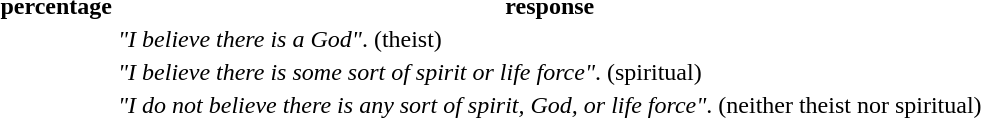<table>
<tr>
<th>percentage</th>
<th>response</th>
</tr>
<tr>
<td></td>
<td><em>"I believe there is a God"</em>. (theist)</td>
</tr>
<tr>
<td></td>
<td><em>"I believe there is some sort of spirit or life force"</em>. (spiritual)</td>
</tr>
<tr>
<td></td>
<td><em>"I do not believe there is any sort of spirit, God, or life force"</em>. (neither theist nor spiritual)</td>
</tr>
</table>
